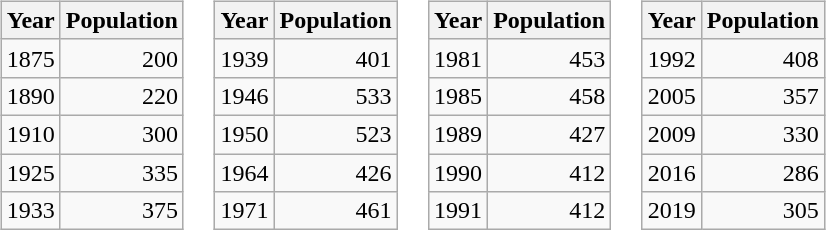<table>
<tr>
<td style="vertical-align:top; white-space:nowrap;"><br><table class="wikitable" style="text-align:right">
<tr>
<th>Year</th>
<th>Population</th>
</tr>
<tr>
<td>1875</td>
<td>200</td>
</tr>
<tr>
<td>1890</td>
<td>220</td>
</tr>
<tr>
<td>1910</td>
<td>300</td>
</tr>
<tr>
<td>1925</td>
<td>335</td>
</tr>
<tr>
<td>1933</td>
<td>375</td>
</tr>
</table>
</td>
<td style="vertical-align:top; white-space:nowrap;"><br><table class="wikitable" style="text-align:right">
<tr>
<th>Year</th>
<th>Population</th>
</tr>
<tr>
<td>1939</td>
<td>401</td>
</tr>
<tr>
<td>1946</td>
<td>533</td>
</tr>
<tr>
<td>1950</td>
<td>523</td>
</tr>
<tr>
<td>1964</td>
<td>426</td>
</tr>
<tr>
<td>1971</td>
<td>461</td>
</tr>
</table>
</td>
<td style="vertical-align:top; white-space:nowrap;"><br><table class="wikitable" style="text-align:right">
<tr>
<th>Year</th>
<th>Population</th>
</tr>
<tr>
<td>1981</td>
<td>453</td>
</tr>
<tr>
<td>1985</td>
<td>458</td>
</tr>
<tr>
<td>1989</td>
<td>427</td>
</tr>
<tr>
<td>1990</td>
<td>412</td>
</tr>
<tr>
<td>1991</td>
<td>412</td>
</tr>
</table>
</td>
<td style="vertical-align:top; white-space:nowrap;"><br><table class="wikitable" style="text-align:right">
<tr>
<th>Year</th>
<th>Population</th>
</tr>
<tr>
<td>1992</td>
<td>408</td>
</tr>
<tr>
<td>2005</td>
<td>357</td>
</tr>
<tr>
<td>2009</td>
<td>330</td>
</tr>
<tr>
<td>2016</td>
<td>286</td>
</tr>
<tr>
<td>2019</td>
<td>305</td>
</tr>
</table>
</td>
</tr>
</table>
